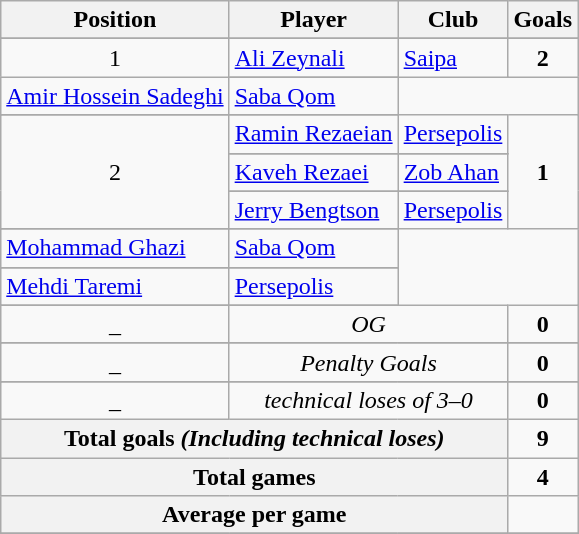<table class="wikitable">
<tr>
<th>Position</th>
<th>Player</th>
<th>Club</th>
<th>Goals</th>
</tr>
<tr>
</tr>
<tr align="left">
<td rowspan=2 align="center">1</td>
<td> <a href='#'>Ali Zeynali</a></td>
<td> <a href='#'>Saipa</a></td>
<td rowspan=2 align="center"><strong>2</strong></td>
</tr>
<tr>
</tr>
<tr align="left">
<td> <a href='#'>Amir Hossein Sadeghi</a></td>
<td> <a href='#'>Saba Qom</a></td>
</tr>
<tr>
</tr>
<tr align="left">
<td rowspan=5 align="center">2</td>
<td> <a href='#'>Ramin Rezaeian</a></td>
<td> <a href='#'>Persepolis</a></td>
<td rowspan=5 align="center"><strong>1</strong></td>
</tr>
<tr>
</tr>
<tr align="left">
<td> <a href='#'>Kaveh Rezaei</a></td>
<td> <a href='#'>Zob Ahan</a></td>
</tr>
<tr>
</tr>
<tr align="left">
<td> <a href='#'>Jerry Bengtson</a></td>
<td> <a href='#'>Persepolis</a></td>
</tr>
<tr>
</tr>
<tr align="left">
<td> <a href='#'>Mohammad Ghazi</a></td>
<td> <a href='#'>Saba Qom</a></td>
</tr>
<tr>
</tr>
<tr align="left">
<td> <a href='#'>Mehdi Taremi</a></td>
<td> <a href='#'>Persepolis</a></td>
</tr>
<tr>
</tr>
<tr align="center">
<td>_</td>
<td colspan=2><em>OG</em></td>
<td><strong>0</strong></td>
</tr>
<tr>
</tr>
<tr align="center">
<td>_</td>
<td colspan=2><em>Penalty Goals</em></td>
<td><strong>0</strong></td>
</tr>
<tr>
</tr>
<tr align="center">
<td>_</td>
<td colspan=2><em>technical loses of 3–0</em></td>
<td><strong>0</strong></td>
</tr>
<tr>
<th colspan=3 align=center><strong>Total goals</strong> <em>(Including technical loses)</em></th>
<td align="center"><strong>9</strong></td>
</tr>
<tr>
<th colspan=3 align=center><strong>Total games</strong></th>
<td align=center><strong>4</strong></td>
</tr>
<tr>
<th colspan=3 align=center><strong>Average per game</strong></th>
<td align="center"><strong></strong></td>
</tr>
<tr>
</tr>
</table>
